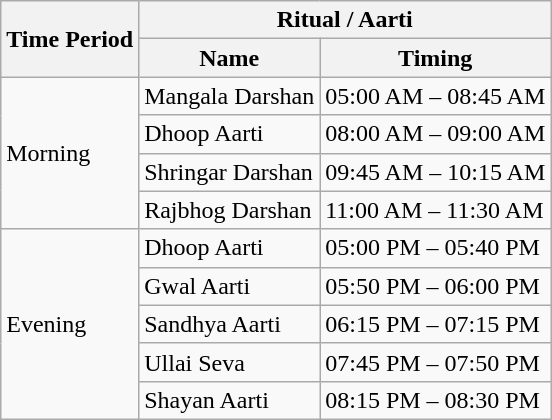<table class="wikitable">
<tr>
<th rowspan="2">Time Period</th>
<th colspan="2">Ritual / Aarti</th>
</tr>
<tr>
<th>Name</th>
<th>Timing</th>
</tr>
<tr>
<td rowspan="4">Morning</td>
<td>Mangala Darshan</td>
<td>05:00 AM – 08:45 AM</td>
</tr>
<tr>
<td>Dhoop Aarti</td>
<td>08:00 AM – 09:00 AM</td>
</tr>
<tr>
<td>Shringar Darshan</td>
<td>09:45 AM – 10:15 AM</td>
</tr>
<tr>
<td>Rajbhog Darshan</td>
<td>11:00 AM – 11:30 AM</td>
</tr>
<tr>
<td rowspan="5">Evening</td>
<td>Dhoop Aarti</td>
<td>05:00 PM – 05:40 PM</td>
</tr>
<tr>
<td>Gwal Aarti</td>
<td>05:50 PM – 06:00 PM</td>
</tr>
<tr>
<td>Sandhya Aarti</td>
<td>06:15 PM – 07:15 PM</td>
</tr>
<tr>
<td>Ullai Seva</td>
<td>07:45 PM – 07:50 PM</td>
</tr>
<tr>
<td>Shayan Aarti</td>
<td>08:15 PM – 08:30 PM</td>
</tr>
</table>
